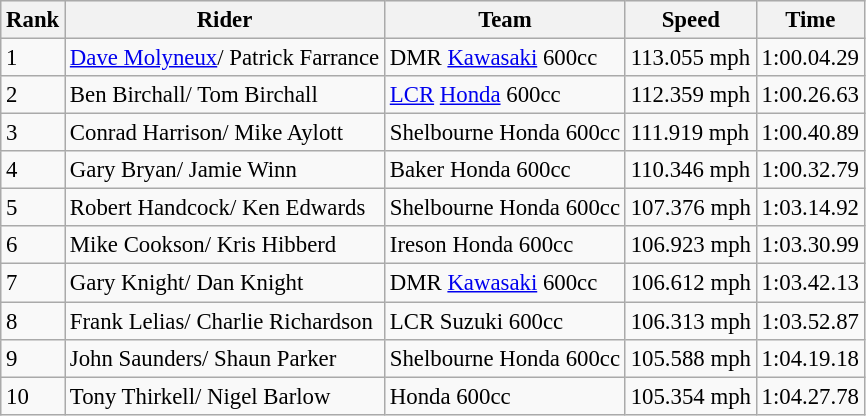<table class="wikitable" style="font-size: 95%;">
<tr style="background:#efefef;">
<th>Rank</th>
<th>Rider</th>
<th>Team</th>
<th>Speed</th>
<th>Time</th>
</tr>
<tr>
<td>1</td>
<td> <a href='#'>Dave Molyneux</a>/ Patrick Farrance</td>
<td>DMR <a href='#'>Kawasaki</a> 600cc</td>
<td>113.055 mph</td>
<td>1:00.04.29</td>
</tr>
<tr>
<td>2</td>
<td> Ben Birchall/ Tom Birchall</td>
<td><a href='#'>LCR</a> <a href='#'>Honda</a> 600cc</td>
<td>112.359 mph</td>
<td>1:00.26.63</td>
</tr>
<tr>
<td>3</td>
<td> Conrad Harrison/ Mike Aylott</td>
<td>Shelbourne Honda 600cc</td>
<td>111.919 mph</td>
<td>1:00.40.89</td>
</tr>
<tr>
<td>4</td>
<td> Gary Bryan/ Jamie Winn</td>
<td>Baker Honda 600cc</td>
<td>110.346 mph</td>
<td>1:00.32.79</td>
</tr>
<tr>
<td>5</td>
<td> Robert Handcock/ Ken Edwards</td>
<td>Shelbourne Honda 600cc</td>
<td>107.376 mph</td>
<td>1:03.14.92</td>
</tr>
<tr>
<td>6</td>
<td> Mike Cookson/ Kris Hibberd</td>
<td>Ireson Honda 600cc</td>
<td>106.923 mph</td>
<td>1:03.30.99</td>
</tr>
<tr>
<td>7</td>
<td> Gary Knight/ Dan Knight</td>
<td>DMR <a href='#'>Kawasaki</a> 600cc</td>
<td>106.612 mph</td>
<td>1:03.42.13</td>
</tr>
<tr>
<td>8</td>
<td> Frank Lelias/ Charlie Richardson</td>
<td>LCR Suzuki 600cc</td>
<td>106.313 mph</td>
<td>1:03.52.87</td>
</tr>
<tr>
<td>9</td>
<td> John Saunders/ Shaun Parker</td>
<td>Shelbourne Honda 600cc</td>
<td>105.588 mph</td>
<td>1:04.19.18</td>
</tr>
<tr>
<td>10</td>
<td> Tony Thirkell/ Nigel Barlow</td>
<td>Honda 600cc</td>
<td>105.354 mph</td>
<td>1:04.27.78</td>
</tr>
</table>
